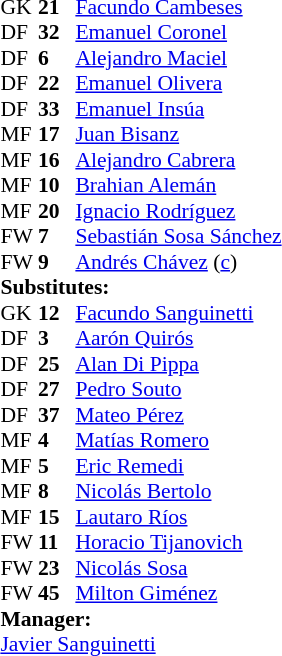<table style="font-size:90%; margin:0.2em auto;" cellspacing="0" cellpadding="0">
<tr>
<th width="25"></th>
<th width="25"></th>
</tr>
<tr>
<td>GK</td>
<td><strong>21</strong></td>
<td> <a href='#'>Facundo Cambeses</a></td>
</tr>
<tr>
<td>DF</td>
<td><strong>32</strong></td>
<td> <a href='#'>Emanuel Coronel</a></td>
<td></td>
<td></td>
</tr>
<tr>
<td>DF</td>
<td><strong>6</strong></td>
<td> <a href='#'>Alejandro Maciel</a></td>
<td></td>
</tr>
<tr>
<td>DF</td>
<td><strong>22</strong></td>
<td> <a href='#'>Emanuel Olivera</a></td>
</tr>
<tr>
<td>DF</td>
<td><strong>33</strong></td>
<td> <a href='#'>Emanuel Insúa</a></td>
</tr>
<tr>
<td>MF</td>
<td><strong>17</strong></td>
<td> <a href='#'>Juan Bisanz</a></td>
</tr>
<tr>
<td>MF</td>
<td><strong>16</strong></td>
<td> <a href='#'>Alejandro Cabrera</a></td>
<td></td>
</tr>
<tr>
<td>MF</td>
<td><strong>10</strong></td>
<td> <a href='#'>Brahian Alemán</a></td>
<td></td>
<td></td>
</tr>
<tr>
<td>MF</td>
<td><strong>20</strong></td>
<td> <a href='#'>Ignacio Rodríguez</a></td>
<td></td>
<td></td>
</tr>
<tr>
<td>FW</td>
<td><strong>7</strong></td>
<td> <a href='#'>Sebastián Sosa Sánchez</a></td>
<td></td>
<td></td>
</tr>
<tr>
<td>FW</td>
<td><strong>9</strong></td>
<td> <a href='#'>Andrés Chávez</a> (<a href='#'>c</a>)</td>
<td></td>
<td></td>
</tr>
<tr>
<td colspan=3><strong>Substitutes:</strong></td>
</tr>
<tr>
<td>GK</td>
<td><strong>12</strong></td>
<td> <a href='#'>Facundo Sanguinetti</a></td>
</tr>
<tr>
<td>DF</td>
<td><strong>3</strong></td>
<td> <a href='#'>Aarón Quirós</a></td>
</tr>
<tr>
<td>DF</td>
<td><strong>25</strong></td>
<td> <a href='#'>Alan Di Pippa</a></td>
</tr>
<tr>
<td>DF</td>
<td><strong>27</strong></td>
<td> <a href='#'>Pedro Souto</a></td>
</tr>
<tr>
<td>DF</td>
<td><strong>37</strong></td>
<td> <a href='#'>Mateo Pérez</a></td>
</tr>
<tr>
<td>MF</td>
<td><strong>4</strong></td>
<td> <a href='#'>Matías Romero</a></td>
<td></td>
<td></td>
</tr>
<tr>
<td>MF</td>
<td><strong>5 </strong></td>
<td> <a href='#'>Eric Remedi</a></td>
<td></td>
<td></td>
</tr>
<tr>
<td>MF</td>
<td><strong>8</strong></td>
<td> <a href='#'>Nicolás Bertolo</a></td>
</tr>
<tr>
<td>MF</td>
<td><strong>15</strong></td>
<td> <a href='#'>Lautaro Ríos</a></td>
</tr>
<tr>
<td>FW</td>
<td><strong>11</strong></td>
<td> <a href='#'>Horacio Tijanovich</a></td>
<td></td>
<td></td>
</tr>
<tr>
<td>FW</td>
<td><strong>23</strong></td>
<td> <a href='#'>Nicolás Sosa</a></td>
<td></td>
<td></td>
</tr>
<tr>
<td>FW</td>
<td><strong>45</strong></td>
<td> <a href='#'>Milton Giménez</a></td>
<td></td>
<td></td>
</tr>
<tr>
<td colspan=3><strong>Manager:</strong></td>
</tr>
<tr>
<td colspan="4"> <a href='#'>Javier Sanguinetti</a></td>
</tr>
</table>
